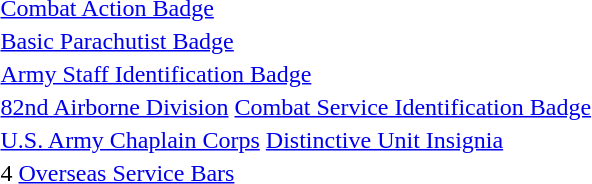<table>
<tr>
<td></td>
<td><a href='#'>Combat Action Badge</a></td>
</tr>
<tr>
<td></td>
<td><a href='#'>Basic Parachutist Badge</a></td>
</tr>
<tr>
<td></td>
<td><a href='#'>Army Staff Identification Badge</a></td>
</tr>
<tr>
<td></td>
<td><a href='#'>82nd Airborne Division</a> <a href='#'>Combat Service Identification Badge</a></td>
</tr>
<tr>
<td></td>
<td><a href='#'>U.S. Army Chaplain Corps</a> <a href='#'>Distinctive Unit Insignia</a></td>
</tr>
<tr>
<td></td>
<td>4 <a href='#'>Overseas Service Bars</a></td>
</tr>
</table>
